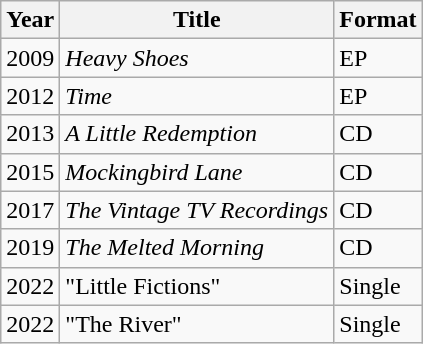<table class="wikitable">
<tr>
<th>Year</th>
<th>Title</th>
<th>Format</th>
</tr>
<tr>
<td>2009</td>
<td><em>Heavy Shoes</em></td>
<td>EP</td>
</tr>
<tr>
<td>2012</td>
<td><em>Time</em></td>
<td>EP</td>
</tr>
<tr>
<td>2013</td>
<td><em>A Little Redemption</em></td>
<td>CD</td>
</tr>
<tr>
<td>2015</td>
<td><em>Mockingbird Lane</em></td>
<td>CD</td>
</tr>
<tr>
<td>2017</td>
<td><em>The Vintage TV Recordings</em></td>
<td>CD</td>
</tr>
<tr>
<td>2019</td>
<td><em>The Melted Morning</em></td>
<td>CD</td>
</tr>
<tr>
<td>2022</td>
<td>"Little Fictions"</td>
<td>Single</td>
</tr>
<tr>
<td>2022</td>
<td>"The River"</td>
<td>Single</td>
</tr>
</table>
